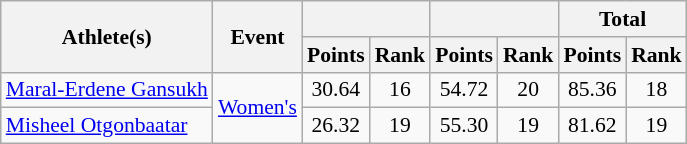<table class="wikitable" style="font-size:90%">
<tr>
<th rowspan=2>Athlete(s)</th>
<th rowspan=2>Event</th>
<th colspan=2></th>
<th colspan=2></th>
<th colspan=2>Total</th>
</tr>
<tr>
<th>Points</th>
<th>Rank</th>
<th>Points</th>
<th>Rank</th>
<th>Points</th>
<th>Rank</th>
</tr>
<tr align=center>
<td align=left><a href='#'>Maral-Erdene Gansukh</a></td>
<td align=left rowspan=2><a href='#'>Women's</a></td>
<td>30.64</td>
<td>16</td>
<td>54.72</td>
<td>20</td>
<td>85.36</td>
<td>18</td>
</tr>
<tr align=center>
<td align=left><a href='#'>Misheel Otgonbaatar</a></td>
<td>26.32</td>
<td>19</td>
<td>55.30</td>
<td>19</td>
<td>81.62</td>
<td>19</td>
</tr>
</table>
